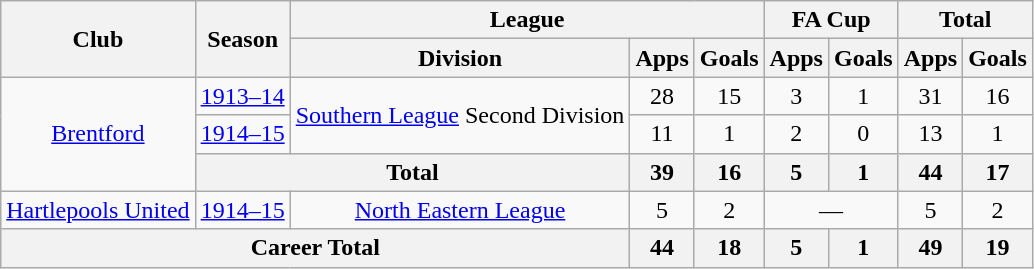<table class="wikitable" style="text-align: center;">
<tr>
<th rowspan="2">Club</th>
<th rowspan="2">Season</th>
<th colspan="3">League</th>
<th colspan="2">FA Cup</th>
<th colspan="2">Total</th>
</tr>
<tr>
<th>Division</th>
<th>Apps</th>
<th>Goals</th>
<th>Apps</th>
<th>Goals</th>
<th>Apps</th>
<th>Goals</th>
</tr>
<tr>
<td rowspan="3"><a href='#'>Brentford</a></td>
<td><a href='#'>1913–14</a></td>
<td rowspan="2"><a href='#'>Southern League</a> Second Division</td>
<td>28</td>
<td>15</td>
<td>3</td>
<td>1</td>
<td>31</td>
<td>16</td>
</tr>
<tr>
<td><a href='#'>1914–15</a></td>
<td>11</td>
<td>1</td>
<td>2</td>
<td>0</td>
<td>13</td>
<td>1</td>
</tr>
<tr>
<th colspan="2">Total</th>
<th>39</th>
<th>16</th>
<th>5</th>
<th>1</th>
<th>44</th>
<th>17</th>
</tr>
<tr>
<td><a href='#'>Hartlepools United</a></td>
<td><a href='#'>1914–15</a></td>
<td><a href='#'>North Eastern League</a></td>
<td>5</td>
<td>2</td>
<td colspan="2">―</td>
<td>5</td>
<td>2</td>
</tr>
<tr>
<th colspan="3">Career Total</th>
<th>44</th>
<th>18</th>
<th>5</th>
<th>1</th>
<th>49</th>
<th>19</th>
</tr>
</table>
